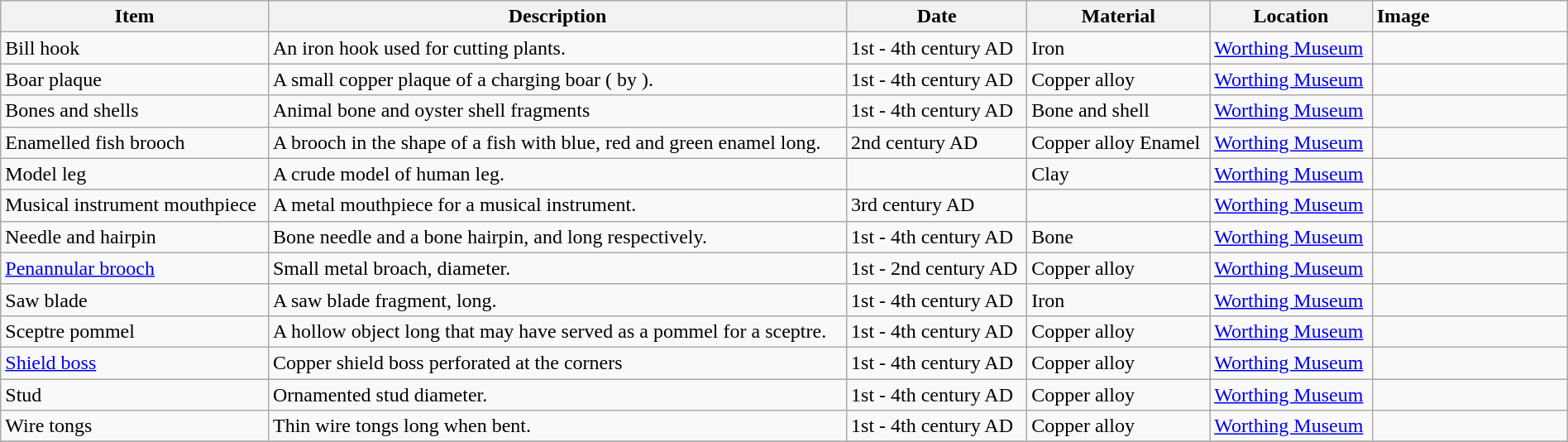<table class="sortable wikitable" width="100%">
<tr>
<th>Item</th>
<th>Description</th>
<th>Date</th>
<th>Material</th>
<th>Location</th>
<td width="150px"><strong>Image</strong></td>
</tr>
<tr>
<td>Bill hook</td>
<td>An iron hook used for cutting plants.</td>
<td>1st - 4th century AD</td>
<td>Iron</td>
<td><a href='#'>Worthing Museum</a></td>
<td></td>
</tr>
<tr>
<td>Boar plaque</td>
<td>A small copper plaque of a charging boar ( by ).</td>
<td>1st - 4th century AD</td>
<td>Copper alloy</td>
<td><a href='#'>Worthing Museum</a></td>
<td></td>
</tr>
<tr>
<td>Bones and shells</td>
<td>Animal bone and oyster shell fragments</td>
<td>1st - 4th century AD</td>
<td>Bone and shell</td>
<td><a href='#'>Worthing Museum</a></td>
<td></td>
</tr>
<tr>
<td>Enamelled fish brooch</td>
<td>A brooch in the shape of a fish with blue, red and green enamel  long.</td>
<td>2nd century AD</td>
<td>Copper alloy Enamel</td>
<td><a href='#'>Worthing Museum</a></td>
<td></td>
</tr>
<tr>
<td>Model leg</td>
<td>A crude model of human leg.</td>
<td></td>
<td>Clay</td>
<td><a href='#'>Worthing Museum</a></td>
<td></td>
</tr>
<tr>
<td>Musical instrument mouthpiece</td>
<td>A metal mouthpiece for a musical instrument.</td>
<td>3rd century AD</td>
<td></td>
<td><a href='#'>Worthing Museum</a></td>
<td></td>
</tr>
<tr>
<td>Needle and hairpin</td>
<td>Bone needle and a bone hairpin,  and  long respectively.</td>
<td>1st - 4th century AD</td>
<td>Bone</td>
<td><a href='#'>Worthing Museum</a></td>
<td> </td>
</tr>
<tr>
<td><a href='#'>Penannular brooch</a></td>
<td>Small metal broach,  diameter.</td>
<td>1st - 2nd century AD</td>
<td>Copper alloy</td>
<td><a href='#'>Worthing Museum</a></td>
<td></td>
</tr>
<tr>
<td>Saw blade</td>
<td>A saw blade fragment,  long.</td>
<td>1st - 4th century AD</td>
<td>Iron</td>
<td><a href='#'>Worthing Museum</a></td>
<td></td>
</tr>
<tr>
<td>Sceptre pommel</td>
<td>A hollow object  long that may have served as a pommel for a sceptre.</td>
<td>1st - 4th century AD</td>
<td>Copper alloy</td>
<td><a href='#'>Worthing Museum</a></td>
<td></td>
</tr>
<tr>
<td><a href='#'>Shield boss</a></td>
<td>Copper shield boss perforated at the corners</td>
<td>1st - 4th century AD</td>
<td>Copper alloy</td>
<td><a href='#'>Worthing Museum</a></td>
<td></td>
</tr>
<tr>
<td>Stud</td>
<td>Ornamented stud  diameter.</td>
<td>1st - 4th century AD</td>
<td>Copper alloy</td>
<td><a href='#'>Worthing Museum</a></td>
<td></td>
</tr>
<tr>
<td>Wire tongs</td>
<td>Thin wire tongs  long when bent.</td>
<td>1st - 4th century AD</td>
<td>Copper alloy</td>
<td><a href='#'>Worthing Museum</a></td>
<td></td>
</tr>
<tr>
</tr>
</table>
